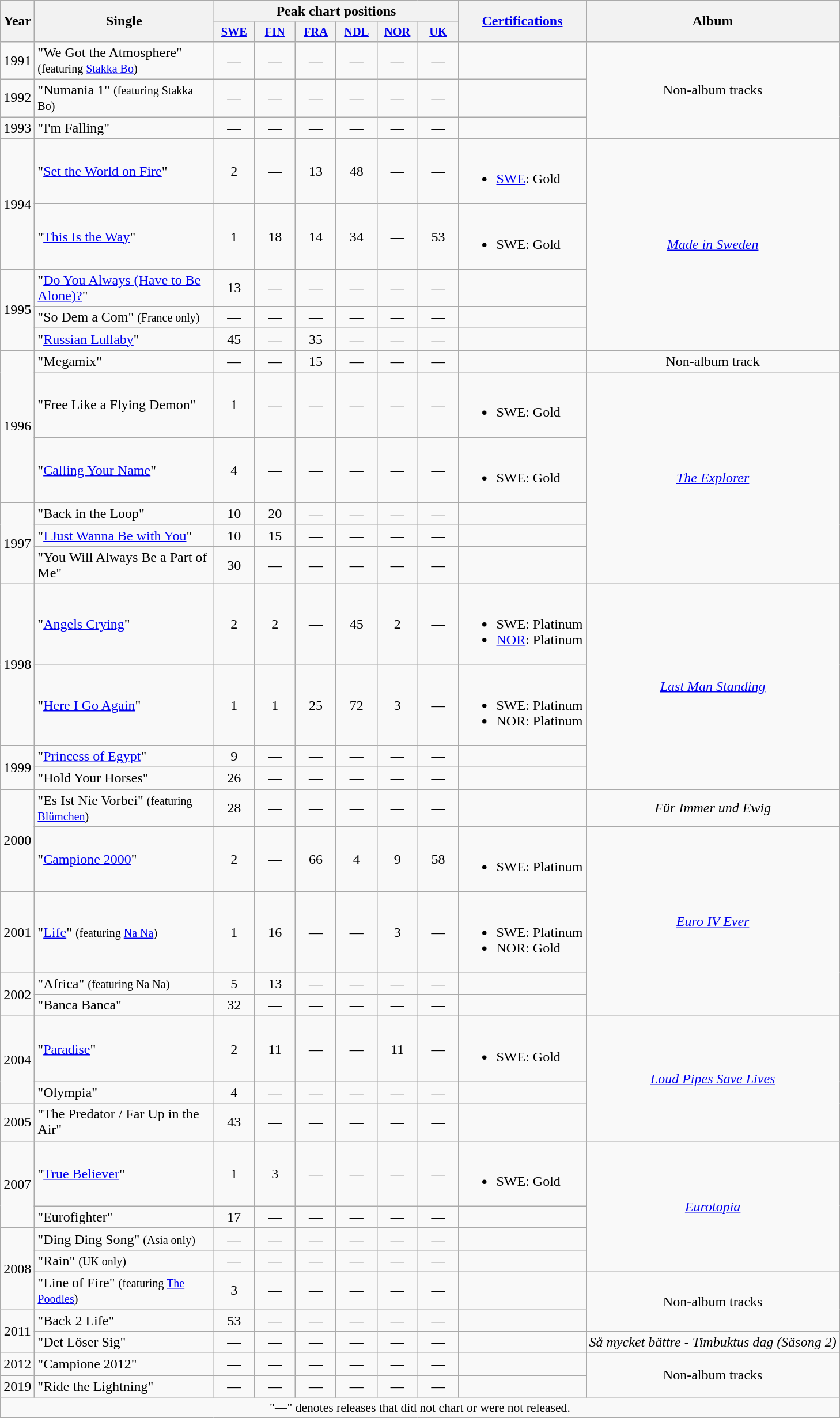<table class="wikitable" style="text-align:center;">
<tr>
<th rowspan="2">Year</th>
<th rowspan="2" width="200">Single</th>
<th colspan="6">Peak chart positions</th>
<th rowspan="2"><a href='#'>Certifications</a></th>
<th rowspan="2">Album</th>
</tr>
<tr>
<th style="width:3em;font-size:85%"><a href='#'>SWE</a><br></th>
<th style="width:3em;font-size:85%"><a href='#'>FIN</a><br></th>
<th style="width:3em;font-size:85%"><a href='#'>FRA</a><br></th>
<th style="width:3em;font-size:85%"><a href='#'>NDL</a><br></th>
<th style="width:3em;font-size:85%"><a href='#'>NOR</a><br></th>
<th style="width:3em;font-size:85%"><a href='#'>UK</a><br></th>
</tr>
<tr>
<td>1991</td>
<td align="left">"We Got the Atmosphere" <small>(featuring <a href='#'>Stakka Bo</a>)</small></td>
<td>—</td>
<td>—</td>
<td>—</td>
<td>—</td>
<td>—</td>
<td>—</td>
<td align="left"></td>
<td rowspan=3>Non-album tracks</td>
</tr>
<tr>
<td>1992</td>
<td align="left">"Numania 1" <small>(featuring Stakka Bo)</small></td>
<td>—</td>
<td>—</td>
<td>—</td>
<td>—</td>
<td>—</td>
<td>—</td>
<td align="left"></td>
</tr>
<tr>
<td>1993</td>
<td align="left">"I'm Falling"</td>
<td>—</td>
<td>—</td>
<td>—</td>
<td>—</td>
<td>—</td>
<td>—</td>
<td align="left"></td>
</tr>
<tr>
<td rowspan=2>1994</td>
<td align="left">"<a href='#'>Set the World on Fire</a>"</td>
<td>2</td>
<td>—</td>
<td>13</td>
<td>48</td>
<td>—</td>
<td>—</td>
<td align="left"><br><ul><li><a href='#'>SWE</a>: Gold</li></ul></td>
<td rowspan=5><em><a href='#'>Made in Sweden</a></em></td>
</tr>
<tr>
<td align="left">"<a href='#'>This Is the Way</a>"</td>
<td>1</td>
<td>18</td>
<td>14</td>
<td>34</td>
<td>—</td>
<td>53</td>
<td align="left"><br><ul><li>SWE: Gold</li></ul></td>
</tr>
<tr>
<td rowspan=3>1995</td>
<td align="left">"<a href='#'>Do You Always (Have to Be Alone)?</a>"</td>
<td>13</td>
<td>—</td>
<td>—</td>
<td>—</td>
<td>—</td>
<td>—</td>
<td align="left"></td>
</tr>
<tr>
<td align="left">"So Dem a Com" <small>(France only)</small></td>
<td>—</td>
<td>—</td>
<td>—</td>
<td>—</td>
<td>—</td>
<td>—</td>
<td align="left"></td>
</tr>
<tr>
<td align="left">"<a href='#'>Russian Lullaby</a>"</td>
<td>45</td>
<td>—</td>
<td>35</td>
<td>—</td>
<td>—</td>
<td>—</td>
<td align="left"></td>
</tr>
<tr>
<td rowspan=3>1996</td>
<td align="left">"Megamix"</td>
<td>—</td>
<td>—</td>
<td>15</td>
<td>—</td>
<td>—</td>
<td>—</td>
<td align="left"></td>
<td>Non-album track</td>
</tr>
<tr>
<td align="left">"Free Like a Flying Demon"</td>
<td>1</td>
<td>—</td>
<td>—</td>
<td>—</td>
<td>—</td>
<td>—</td>
<td align="left"><br><ul><li>SWE: Gold</li></ul></td>
<td rowspan=5><em><a href='#'>The Explorer</a></em></td>
</tr>
<tr>
<td align="left">"<a href='#'>Calling Your Name</a>"</td>
<td>4</td>
<td>—</td>
<td>—</td>
<td>—</td>
<td>—</td>
<td>—</td>
<td align="left"><br><ul><li>SWE: Gold</li></ul></td>
</tr>
<tr>
<td rowspan=3>1997</td>
<td align="left">"Back in the Loop"</td>
<td>10</td>
<td>20</td>
<td>—</td>
<td>—</td>
<td>—</td>
<td>—</td>
<td align="left"></td>
</tr>
<tr>
<td align="left">"<a href='#'>I Just Wanna Be with You</a>"</td>
<td>10</td>
<td>15</td>
<td>—</td>
<td>—</td>
<td>—</td>
<td>—</td>
<td align="left"></td>
</tr>
<tr>
<td align="left">"You Will Always Be a Part of Me"</td>
<td>30</td>
<td>—</td>
<td>—</td>
<td>—</td>
<td>—</td>
<td>—</td>
<td align="left"></td>
</tr>
<tr>
<td rowspan=2>1998</td>
<td align="left">"<a href='#'>Angels Crying</a>"</td>
<td>2</td>
<td>2</td>
<td>—</td>
<td>45</td>
<td>2</td>
<td>—</td>
<td align="left"><br><ul><li>SWE: Platinum</li><li><a href='#'>NOR</a>: Platinum</li></ul></td>
<td rowspan=4><em><a href='#'>Last Man Standing</a></em></td>
</tr>
<tr>
<td align="left">"<a href='#'>Here I Go Again</a>"</td>
<td>1</td>
<td>1</td>
<td>25</td>
<td>72</td>
<td>3</td>
<td>—</td>
<td align="left"><br><ul><li>SWE: Platinum</li><li>NOR: Platinum</li></ul></td>
</tr>
<tr>
<td rowspan=2>1999</td>
<td align="left">"<a href='#'>Princess of Egypt</a>"</td>
<td>9</td>
<td>—</td>
<td>—</td>
<td>—</td>
<td>—</td>
<td>—</td>
<td align="left"></td>
</tr>
<tr>
<td align="left">"Hold Your Horses"</td>
<td>26</td>
<td>—</td>
<td>—</td>
<td>—</td>
<td>—</td>
<td>—</td>
<td align="left"></td>
</tr>
<tr>
<td rowspan=2>2000</td>
<td align="left">"Es Ist Nie Vorbei" <small>(featuring <a href='#'>Blümchen</a>)</small></td>
<td>28</td>
<td>—</td>
<td>—</td>
<td>—</td>
<td>—</td>
<td>—</td>
<td align="left"></td>
<td><em>Für Immer und Ewig</em></td>
</tr>
<tr>
<td align="left">"<a href='#'>Campione 2000</a>"</td>
<td>2</td>
<td>—</td>
<td>66</td>
<td>4</td>
<td>9</td>
<td>58</td>
<td align="left"><br><ul><li>SWE: Platinum</li></ul></td>
<td rowspan=4><em><a href='#'>Euro IV Ever</a></em></td>
</tr>
<tr>
<td>2001</td>
<td align="left">"<a href='#'>Life</a>" <small>(featuring <a href='#'>Na Na</a>)</small></td>
<td>1</td>
<td>16</td>
<td>—</td>
<td>—</td>
<td>3</td>
<td>—</td>
<td align="left"><br><ul><li>SWE: Platinum</li><li>NOR: Gold</li></ul></td>
</tr>
<tr>
<td rowspan=2>2002</td>
<td align="left">"Africa" <small>(featuring Na Na)</small></td>
<td>5</td>
<td>13</td>
<td>—</td>
<td>—</td>
<td>—</td>
<td>—</td>
<td align="left"></td>
</tr>
<tr>
<td align="left">"Banca Banca"</td>
<td>32</td>
<td>—</td>
<td>—</td>
<td>—</td>
<td>—</td>
<td>—</td>
<td align="left"></td>
</tr>
<tr>
<td rowspan=2>2004</td>
<td align="left">"<a href='#'>Paradise</a>"</td>
<td>2</td>
<td>11</td>
<td>—</td>
<td>—</td>
<td>11</td>
<td>—</td>
<td align="left"><br><ul><li>SWE: Gold</li></ul></td>
<td rowspan=3><em><a href='#'>Loud Pipes Save Lives</a></em></td>
</tr>
<tr>
<td align="left">"Olympia"</td>
<td>4</td>
<td>—</td>
<td>—</td>
<td>—</td>
<td>—</td>
<td>—</td>
<td align="left"></td>
</tr>
<tr>
<td>2005</td>
<td align="left">"The Predator / Far Up in the Air"</td>
<td>43</td>
<td>—</td>
<td>—</td>
<td>—</td>
<td>—</td>
<td>—</td>
<td align="left"></td>
</tr>
<tr>
<td rowspan=2>2007</td>
<td align="left">"<a href='#'>True Believer</a>"</td>
<td>1</td>
<td>3</td>
<td>—</td>
<td>—</td>
<td>—</td>
<td>—</td>
<td align="left"><br><ul><li>SWE: Gold</li></ul></td>
<td rowspan=4><em><a href='#'>Eurotopia</a></em></td>
</tr>
<tr>
<td align="left">"Eurofighter"</td>
<td>17</td>
<td>—</td>
<td>—</td>
<td>—</td>
<td>—</td>
<td>—</td>
<td align="left"></td>
</tr>
<tr>
<td rowspan=3>2008</td>
<td align="left">"Ding Ding Song" <small>(Asia only)</small></td>
<td>—</td>
<td>—</td>
<td>—</td>
<td>—</td>
<td>—</td>
<td>—</td>
<td align="left"></td>
</tr>
<tr>
<td align="left">"Rain" <small>(UK only)</small></td>
<td>—</td>
<td>—</td>
<td>—</td>
<td>—</td>
<td>—</td>
<td>—</td>
<td align="left"></td>
</tr>
<tr>
<td align="left">"Line of Fire" <small>(featuring <a href='#'>The Poodles</a>)</small></td>
<td>3</td>
<td>—</td>
<td>—</td>
<td>—</td>
<td>—</td>
<td>—</td>
<td align="left"></td>
<td rowspan=2>Non-album tracks</td>
</tr>
<tr>
<td rowspan=2>2011</td>
<td align="left">"Back 2 Life"</td>
<td>53</td>
<td>—</td>
<td>—</td>
<td>—</td>
<td>—</td>
<td>—</td>
</tr>
<tr>
<td align="left">"Det Löser Sig"</td>
<td>—</td>
<td>—</td>
<td>—</td>
<td>—</td>
<td>—</td>
<td>—</td>
<td align="left"></td>
<td rowspan=1><em>Så mycket bättre - Timbuktus dag (Säsong 2)</em></td>
</tr>
<tr>
<td>2012</td>
<td align="left">"Campione 2012"</td>
<td>—</td>
<td>—</td>
<td>—</td>
<td>—</td>
<td>—</td>
<td>—</td>
<td align="left"></td>
<td rowspan=2>Non-album tracks</td>
</tr>
<tr>
<td>2019</td>
<td align="left">"Ride the Lightning"</td>
<td>—</td>
<td>—</td>
<td>—</td>
<td>—</td>
<td>—</td>
<td>—</td>
<td align="left"></td>
</tr>
<tr>
<td colspan="13" align="center" style="font-size:90%">"—" denotes releases that did not chart or were not released.</td>
</tr>
</table>
